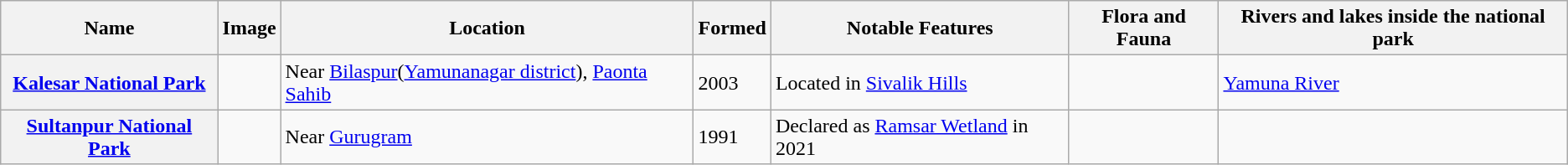<table class="wikitable sortable">
<tr>
<th>Name</th>
<th>Image</th>
<th>Location</th>
<th>Formed</th>
<th>Notable Features</th>
<th>Flora and Fauna</th>
<th>Rivers and lakes inside the national park</th>
</tr>
<tr>
<th><a href='#'>Kalesar National Park</a></th>
<td></td>
<td>Near <a href='#'>Bilaspur</a>(<a href='#'>Yamunanagar district</a>), <a href='#'>Paonta Sahib</a></td>
<td>2003</td>
<td>Located in <a href='#'>Sivalik Hills</a></td>
<td></td>
<td><a href='#'>Yamuna River</a></td>
</tr>
<tr>
<th><a href='#'>Sultanpur National Park</a></th>
<td><br></td>
<td>Near <a href='#'>Gurugram</a></td>
<td>1991</td>
<td>Declared as <a href='#'>Ramsar Wetland</a> in 2021</td>
<td></td>
<td></td>
</tr>
</table>
